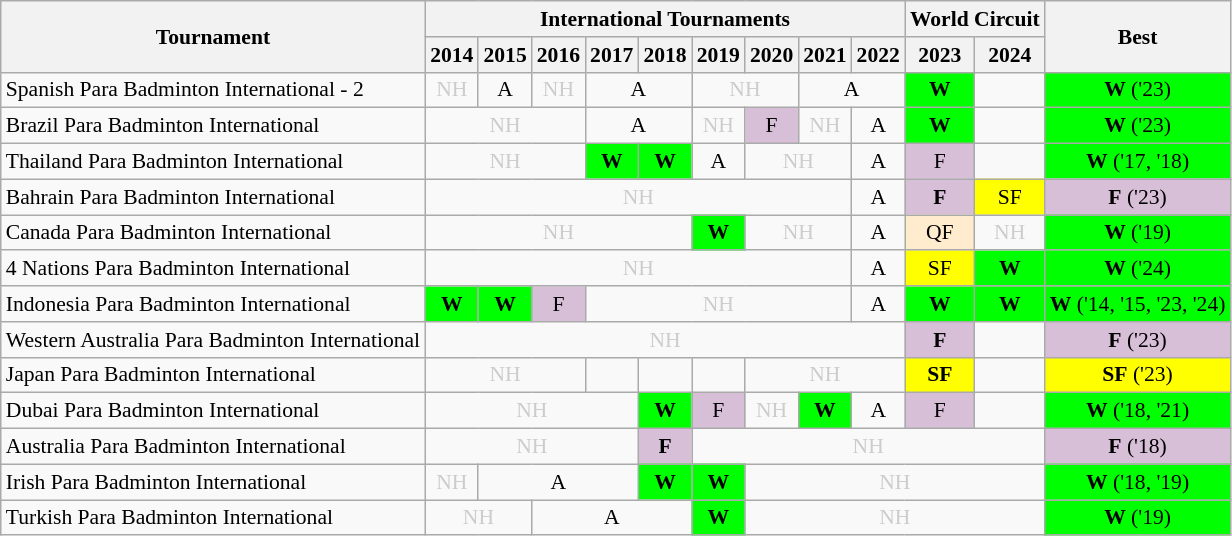<table class="wikitable" style="font-size: 90%; text-align:center">
<tr>
<th rowspan="2">Tournament</th>
<th colspan="9">International Tournaments</th>
<th colspan="2">World Circuit</th>
<th rowspan="2">Best</th>
</tr>
<tr>
<th>2014</th>
<th>2015</th>
<th>2016</th>
<th>2017</th>
<th>2018</th>
<th>2019</th>
<th>2020</th>
<th>2021</th>
<th>2022</th>
<th>2023</th>
<th>2024</th>
</tr>
<tr>
<td align=left>Spanish Para Badminton International - 2</td>
<td 2014; style=color:#ccc>NH</td>
<td 2015;>A</td>
<td 2016; style=color:#ccc>NH</td>
<td 2017; colspan="2">A</td>
<td 2019; colspan="2" style=color:#ccc>NH</td>
<td 2021; colspan="2">A</td>
<td 2023; bgcolor=00FF00><strong>W</strong></td>
<td 2024;></td>
<td Best; bgcolor=00FF00><strong>W</strong> ('23)</td>
</tr>
<tr>
<td align=left>Brazil Para Badminton International</td>
<td colspan="3" style=color:#ccc>NH</td>
<td 2017; colspan="2">A</td>
<td 2019; style=color:#ccc>NH</td>
<td 2020; bgcolor=D8BFD8>F</td>
<td 2021; style=color:#ccc>NH</td>
<td 2022;>A</td>
<td 2023; bgcolor=00FF00><strong>W</strong></td>
<td 2024;></td>
<td Best; bgcolor=00FF00><strong>W</strong> ('23)</td>
</tr>
<tr>
<td align=left>Thailand Para Badminton International</td>
<td colspan="3" style=color:#ccc>NH</td>
<td 2017; bgcolor=00FF00><strong>W</strong></td>
<td 2018; bgcolor=00FF00><strong>W</strong></td>
<td 2019;>A</td>
<td colspan="2" style=color:#ccc>NH</td>
<td 2022;>A</td>
<td 2023; bgcolor=D8BFD8>F</td>
<td 2024;></td>
<td Best; bgcolor=00FF00><strong>W</strong> ('17, '18)</td>
</tr>
<tr>
<td align=left>Bahrain Para Badminton International</td>
<td colspan="8" style=color:#ccc>NH</td>
<td 2022;>A</td>
<td 2023; bgcolor=D8BFD8><strong>F</strong></td>
<td 2024; bgcolor=FFFF00>SF</td>
<td Best; bgcolor=D8BFD8><strong>F</strong> ('23)</td>
</tr>
<tr>
<td align=left>Canada Para Badminton International</td>
<td colspan="5" style=color:#ccc>NH</td>
<td 2019; bgcolor=00FF00><strong>W</strong></td>
<td colspan="2" style=color:#ccc>NH</td>
<td 2022;>A</td>
<td 2023; bgcolor=FFEBCD>QF</td>
<td 2024; style=color:#ccc>NH</td>
<td bgcolor=00FF00><strong>W</strong> ('19)</td>
</tr>
<tr>
<td align=left>4 Nations Para Badminton International</td>
<td colspan="8" style=color:#ccc>NH</td>
<td 2022;>A</td>
<td 2023; bgcolor=FFFF00>SF</td>
<td 2024; bgcolor=00FF00><strong>W</strong></td>
<td bgcolor=00FF00><strong>W</strong> ('24)</td>
</tr>
<tr>
<td align=left>Indonesia Para Badminton International</td>
<td 2014; bgcolor=00FF00><strong>W</strong></td>
<td 2015; bgcolor=00FF00><strong>W</strong></td>
<td 2016; bgcolor=D8BFD8>F</td>
<td colspan="5" style=color:#ccc>NH</td>
<td 2022;>A</td>
<td 2023; bgcolor=00FF00><strong>W</strong></td>
<td 2024; bgcolor=00FF00><strong>W</strong></td>
<td Best; bgcolor=00FF00><strong>W</strong> ('14, '15, '23, '24)</td>
</tr>
<tr>
<td align=left>Western Australia Para Badminton International</td>
<td colspan="9" style=color:#ccc>NH</td>
<td 2023; bgcolor=D8BFD8><strong>F</strong></td>
<td></td>
<td Best; bgcolor=D8BFD8><strong>F</strong> ('23)</td>
</tr>
<tr>
<td align=left>Japan Para Badminton International</td>
<td colspan="3" style=color:#ccc>NH</td>
<td 2017;></td>
<td 2018;></td>
<td 2019;></td>
<td colspan="3" style=color:#ccc>NH</td>
<td 2023; bgcolor=FFFF00><strong>SF</strong></td>
<td></td>
<td bgcolor=FFFF00><strong>SF</strong> ('23)</td>
</tr>
<tr>
<td align=left>Dubai Para Badminton International</td>
<td colspan="4" style=color:#ccc>NH</td>
<td 2018; bgcolor=00FF00><strong>W</strong></td>
<td 2019; bgcolor=D8BFD8>F</td>
<td 2020; style=color:#ccc>NH</td>
<td 2021; bgcolor=00FF00><strong>W</strong></td>
<td 2022;>A</td>
<td 2023; bgcolor=D8BFD8>F</td>
<td></td>
<td Best; bgcolor=00FF00><strong>W</strong> ('18, '21)</td>
</tr>
<tr>
<td align=left>Australia Para Badminton International</td>
<td colspan="4" style=color:#ccc>NH</td>
<td 2018; bgcolor=D8BFD8><strong>F</strong></td>
<td colspan="6" style=color:#ccc>NH</td>
<td Best; bgcolor=D8BFD8><strong>F</strong> ('18)</td>
</tr>
<tr>
<td align=left>Irish Para Badminton International</td>
<td 2014; style=color:#ccc>NH</td>
<td 2015; colspan="3">A</td>
<td 2018; bgcolor=00FF00><strong>W</strong></td>
<td 2019; bgcolor=00FF00><strong>W</strong></td>
<td 2020; colspan="5" style=color:#ccc>NH</td>
<td Best; bgcolor=00FF00><strong>W</strong> ('18, '19)</td>
</tr>
<tr>
<td align=left>Turkish Para Badminton International</td>
<td 2014; colspan="2" style=color:#ccc>NH</td>
<td 2016; colspan="3">A</td>
<td 2019; bgcolor=00FF00><strong>W</strong></td>
<td 2020; colspan="5" style=color:#ccc>NH</td>
<td Best; bgcolor=00FF00><strong>W</strong> ('19)</td>
</tr>
</table>
